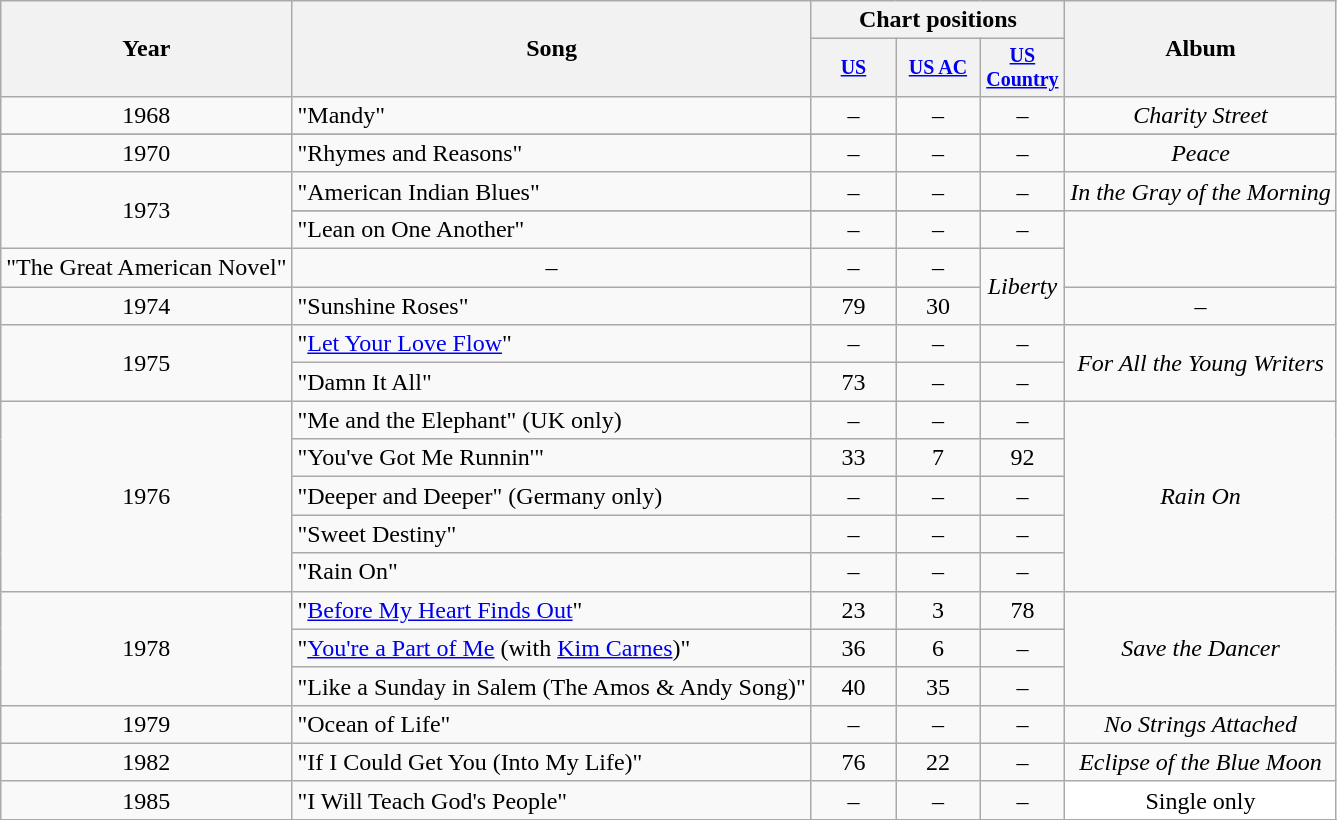<table class="wikitable" style="text-align:center;">
<tr>
<th rowspan="2">Year</th>
<th rowspan="2">Song</th>
<th colspan="3">Chart positions</th>
<th rowspan="2">Album</th>
</tr>
<tr style=font-size:smaller;>
<th style="width:50px;"><a href='#'>US</a></th>
<th style="width:50px;"><a href='#'>US AC</a></th>
<th style="width:50px;"><a href='#'>US Country</a></th>
</tr>
<tr>
<td>1968</td>
<td style="text-align:left;">"Mandy"</td>
<td>–</td>
<td>–</td>
<td>–</td>
<td><em>Charity Street</em></td>
</tr>
<tr>
</tr>
<tr>
<td>1970</td>
<td style="text-align:left;">"Rhymes and Reasons"</td>
<td>–</td>
<td>–</td>
<td>–</td>
<td><em>Peace</em></td>
</tr>
<tr>
<td rowspan="3">1973</td>
<td style="text-align:left;">"American Indian Blues"</td>
<td>–</td>
<td>–</td>
<td>–</td>
<td rowspan="2"><em>In the Gray of the Morning</em></td>
</tr>
<tr>
</tr>
<tr>
<td style="text-align:left;">"Lean on One Another"</td>
<td>–</td>
<td>–</td>
<td>–</td>
</tr>
<tr>
<td style="text-align:left;">"The Great American Novel"</td>
<td>–</td>
<td>–</td>
<td>–</td>
<td rowspan="2"><em>Liberty</em></td>
</tr>
<tr>
<td>1974</td>
<td style="text-align:left;">"Sunshine Roses"</td>
<td>79</td>
<td>30</td>
<td>–</td>
</tr>
<tr>
<td rowspan="2">1975</td>
<td style="text-align:left;">"<a href='#'>Let Your Love Flow</a>"</td>
<td>–</td>
<td>–</td>
<td>–</td>
<td rowspan="2"><em>For All the Young Writers</em></td>
</tr>
<tr>
<td style="text-align:left;">"Damn It All"</td>
<td>73</td>
<td>–</td>
<td>–</td>
</tr>
<tr>
<td rowspan="5">1976</td>
<td style="text-align:left;">"Me and the Elephant" (UK only)</td>
<td>–</td>
<td>–</td>
<td>–</td>
<td rowspan="5"><em>Rain On</em></td>
</tr>
<tr>
<td style="text-align:left;">"You've Got Me Runnin'"</td>
<td>33</td>
<td>7</td>
<td>92</td>
</tr>
<tr>
<td style="text-align:left;">"Deeper and Deeper" (Germany only)</td>
<td>–</td>
<td>–</td>
<td>–</td>
</tr>
<tr>
<td style="text-align:left;">"Sweet Destiny"</td>
<td>–</td>
<td>–</td>
<td>–</td>
</tr>
<tr>
<td style="text-align:left;">"Rain On"</td>
<td>–</td>
<td>–</td>
<td>–</td>
</tr>
<tr>
<td rowspan="3">1978</td>
<td style="text-align:left;">"<a href='#'>Before My Heart Finds Out</a>"</td>
<td>23</td>
<td>3</td>
<td>78</td>
<td rowspan="3"><em>Save the Dancer</em></td>
</tr>
<tr>
<td style="text-align:left;">"<a href='#'>You're a Part of Me</a> (with <a href='#'>Kim Carnes</a>)"</td>
<td>36</td>
<td>6</td>
<td>–</td>
</tr>
<tr>
<td style="text-align:left;">"Like a Sunday in Salem (The Amos & Andy Song)"</td>
<td>40</td>
<td>35</td>
<td>–</td>
</tr>
<tr>
<td>1979</td>
<td style="text-align:left;">"Ocean of Life"</td>
<td>–</td>
<td>–</td>
<td>–</td>
<td><em>No Strings Attached</em></td>
</tr>
<tr>
<td>1982</td>
<td style="text-align:left;">"If I Could Get You (Into My Life)"</td>
<td>76</td>
<td>22</td>
<td>–</td>
<td><em>Eclipse of the Blue Moon</em></td>
</tr>
<tr>
<td>1985</td>
<td style="text-align:left;">"I Will Teach God's People"</td>
<td>–</td>
<td>–</td>
<td>–</td>
<td style="background-color:white;">Single only</td>
</tr>
<tr>
</tr>
</table>
